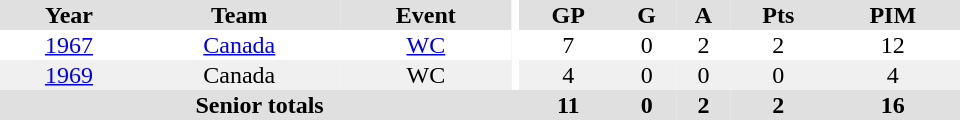<table border="0" cellpadding="1" cellspacing="0" ID="Table3" style="text-align:center; width:40em">
<tr bgcolor="#e0e0e0">
<th>Year</th>
<th>Team</th>
<th>Event</th>
<th rowspan="102" bgcolor="#ffffff"></th>
<th>GP</th>
<th>G</th>
<th>A</th>
<th>Pts</th>
<th>PIM</th>
</tr>
<tr>
<td><a href='#'>1967</a></td>
<td><a href='#'>Canada</a></td>
<td><a href='#'>WC</a></td>
<td>7</td>
<td>0</td>
<td>2</td>
<td>2</td>
<td>12</td>
</tr>
<tr bgcolor="#f0f0f0">
<td><a href='#'>1969</a></td>
<td>Canada</td>
<td>WC</td>
<td>4</td>
<td>0</td>
<td>0</td>
<td>0</td>
<td>4</td>
</tr>
<tr bgcolor="#e0e0e0">
<th colspan="4">Senior totals</th>
<th>11</th>
<th>0</th>
<th>2</th>
<th>2</th>
<th>16</th>
</tr>
</table>
